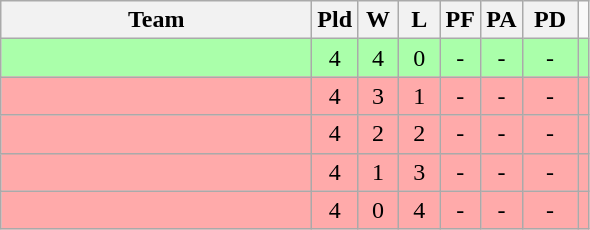<table class=wikitable style="text-align:center">
<tr>
<th width=200>Team</th>
<th width=20>Pld</th>
<th width=20>W</th>
<th width=20>L</th>
<th width=20>PF</th>
<th width=20>PA</th>
<th width=30>PD</th>
</tr>
<tr bgcolor=#aaffaa>
<td align=left></td>
<td>4</td>
<td>4</td>
<td>0</td>
<td>-</td>
<td>-</td>
<td>-</td>
<td></td>
</tr>
<tr bgcolor=#ffaaaa>
<td align=left></td>
<td>4</td>
<td>3</td>
<td>1</td>
<td>-</td>
<td>-</td>
<td>-</td>
<td></td>
</tr>
<tr bgcolor=#ffaaaa>
<td align=left></td>
<td>4</td>
<td>2</td>
<td>2</td>
<td>-</td>
<td>-</td>
<td>-</td>
<td></td>
</tr>
<tr bgcolor=#ffaaaa>
<td align=left></td>
<td>4</td>
<td>1</td>
<td>3</td>
<td>-</td>
<td>-</td>
<td>-</td>
<td></td>
</tr>
<tr bgcolor=#ffaaaa>
<td align=left></td>
<td>4</td>
<td>0</td>
<td>4</td>
<td>-</td>
<td>-</td>
<td>-</td>
<td></td>
</tr>
</table>
